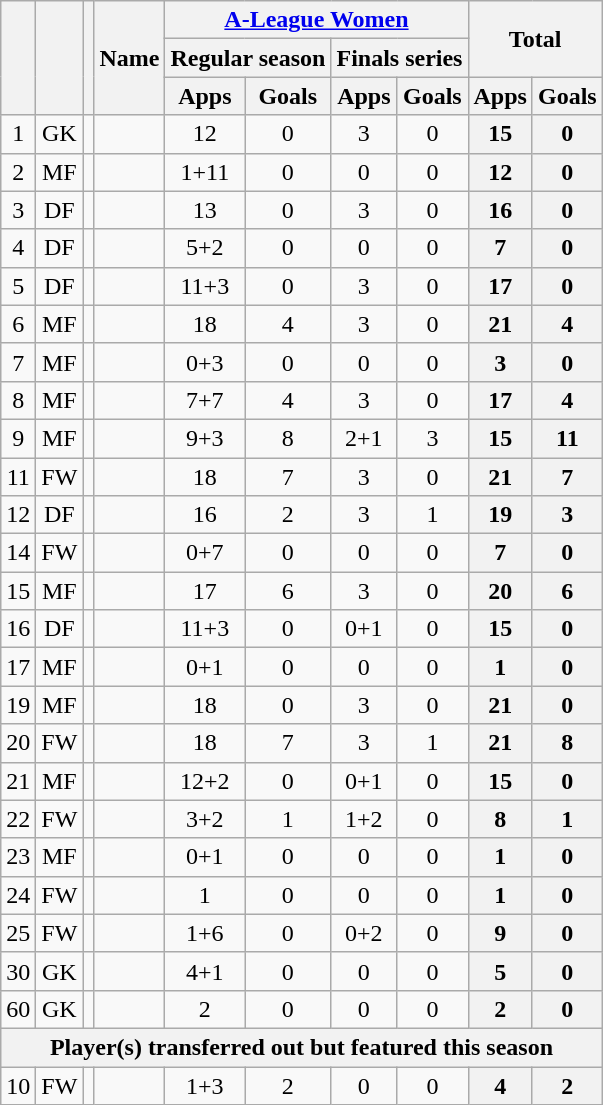<table class="wikitable sortable" style="text-align:center;">
<tr>
<th rowspan="3"></th>
<th rowspan="3"></th>
<th rowspan="3"></th>
<th rowspan="3">Name</th>
<th colspan="4"><a href='#'>A-League Women</a></th>
<th colspan="2" rowspan="2">Total</th>
</tr>
<tr>
<th colspan="2">Regular season</th>
<th colspan="2">Finals series</th>
</tr>
<tr>
<th>Apps</th>
<th>Goals</th>
<th>Apps</th>
<th>Goals</th>
<th>Apps</th>
<th>Goals</th>
</tr>
<tr>
<td>1</td>
<td>GK</td>
<td></td>
<td align="left"><br></td>
<td>12</td>
<td>0<br></td>
<td>3</td>
<td>0<br></td>
<th>15</th>
<th>0</th>
</tr>
<tr>
<td>2</td>
<td>MF</td>
<td></td>
<td align="left"><br></td>
<td>1+11</td>
<td>0<br></td>
<td>0</td>
<td>0<br></td>
<th>12</th>
<th>0</th>
</tr>
<tr>
<td>3</td>
<td>DF</td>
<td></td>
<td align="left"><br></td>
<td>13</td>
<td>0<br></td>
<td>3</td>
<td>0<br></td>
<th>16</th>
<th>0</th>
</tr>
<tr>
<td>4</td>
<td>DF</td>
<td></td>
<td align="left"><br></td>
<td>5+2</td>
<td>0<br></td>
<td>0</td>
<td>0<br></td>
<th>7</th>
<th>0</th>
</tr>
<tr>
<td>5</td>
<td>DF</td>
<td></td>
<td align="left"><br></td>
<td>11+3</td>
<td>0<br></td>
<td>3</td>
<td>0<br></td>
<th>17</th>
<th>0</th>
</tr>
<tr>
<td>6</td>
<td>MF</td>
<td></td>
<td align="left"><br></td>
<td>18</td>
<td>4<br></td>
<td>3</td>
<td>0<br></td>
<th>21</th>
<th>4</th>
</tr>
<tr>
<td>7</td>
<td>MF</td>
<td></td>
<td align="left"><br></td>
<td>0+3</td>
<td>0<br></td>
<td>0</td>
<td>0<br></td>
<th>3</th>
<th>0</th>
</tr>
<tr>
<td>8</td>
<td>MF</td>
<td></td>
<td align="left"><br></td>
<td>7+7</td>
<td>4<br></td>
<td>3</td>
<td>0<br></td>
<th>17</th>
<th>4</th>
</tr>
<tr>
<td>9</td>
<td>MF</td>
<td></td>
<td align="left"><br></td>
<td>9+3</td>
<td>8<br></td>
<td>2+1</td>
<td>3<br></td>
<th>15</th>
<th>11</th>
</tr>
<tr>
<td>11</td>
<td>FW</td>
<td></td>
<td align="left"><br></td>
<td>18</td>
<td>7<br></td>
<td>3</td>
<td>0<br></td>
<th>21</th>
<th>7</th>
</tr>
<tr>
<td>12</td>
<td>DF</td>
<td></td>
<td align="left"><br></td>
<td>16</td>
<td>2<br></td>
<td>3</td>
<td>1<br></td>
<th>19</th>
<th>3</th>
</tr>
<tr>
<td>14</td>
<td>FW</td>
<td></td>
<td align="left"><br></td>
<td>0+7</td>
<td>0<br></td>
<td>0</td>
<td>0<br></td>
<th>7</th>
<th>0</th>
</tr>
<tr>
<td>15</td>
<td>MF</td>
<td></td>
<td align="left"><br></td>
<td>17</td>
<td>6<br></td>
<td>3</td>
<td>0<br></td>
<th>20</th>
<th>6</th>
</tr>
<tr>
<td>16</td>
<td>DF</td>
<td></td>
<td align="left"><br></td>
<td>11+3</td>
<td>0<br></td>
<td>0+1</td>
<td>0<br></td>
<th>15</th>
<th>0</th>
</tr>
<tr>
<td>17</td>
<td>MF</td>
<td></td>
<td align="left"><br></td>
<td>0+1</td>
<td>0<br></td>
<td>0</td>
<td>0<br></td>
<th>1</th>
<th>0</th>
</tr>
<tr>
<td>19</td>
<td>MF</td>
<td></td>
<td align="left"><br></td>
<td>18</td>
<td>0<br></td>
<td>3</td>
<td>0<br></td>
<th>21</th>
<th>0</th>
</tr>
<tr>
<td>20</td>
<td>FW</td>
<td></td>
<td align="left"><br></td>
<td>18</td>
<td>7<br></td>
<td>3</td>
<td>1<br></td>
<th>21</th>
<th>8</th>
</tr>
<tr>
<td>21</td>
<td>MF</td>
<td></td>
<td align="left"><br></td>
<td>12+2</td>
<td>0<br></td>
<td>0+1</td>
<td>0<br></td>
<th>15</th>
<th>0</th>
</tr>
<tr>
<td>22</td>
<td>FW</td>
<td></td>
<td align="left"><br></td>
<td>3+2</td>
<td>1<br></td>
<td>1+2</td>
<td>0<br></td>
<th>8</th>
<th>1</th>
</tr>
<tr>
<td>23</td>
<td>MF</td>
<td></td>
<td align="left"><br></td>
<td>0+1</td>
<td>0<br></td>
<td>0</td>
<td>0<br></td>
<th>1</th>
<th>0</th>
</tr>
<tr>
<td>24</td>
<td>FW</td>
<td></td>
<td align="left"><br></td>
<td>1</td>
<td>0<br></td>
<td>0</td>
<td>0<br></td>
<th>1</th>
<th>0</th>
</tr>
<tr>
<td>25</td>
<td>FW</td>
<td></td>
<td align="left"><br></td>
<td>1+6</td>
<td>0<br></td>
<td>0+2</td>
<td>0<br></td>
<th>9</th>
<th>0</th>
</tr>
<tr>
<td>30</td>
<td>GK</td>
<td></td>
<td align="left"><br></td>
<td>4+1</td>
<td>0<br></td>
<td>0</td>
<td>0<br></td>
<th>5</th>
<th>0</th>
</tr>
<tr>
<td>60</td>
<td>GK</td>
<td></td>
<td align="left"><br></td>
<td>2</td>
<td>0<br></td>
<td>0</td>
<td>0<br></td>
<th>2</th>
<th>0</th>
</tr>
<tr>
<th colspan="10">Player(s) transferred out but featured this season</th>
</tr>
<tr>
<td>10</td>
<td>FW</td>
<td></td>
<td align="left"><br></td>
<td>1+3</td>
<td>2<br></td>
<td>0</td>
<td>0<br></td>
<th>4</th>
<th>2</th>
</tr>
</table>
